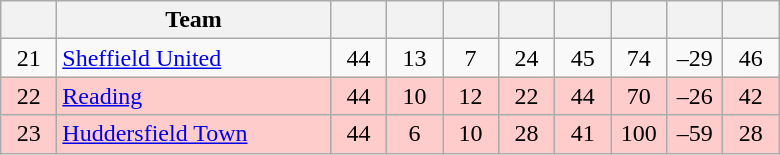<table class="wikitable" style="text-align:center">
<tr>
<th width="30"></th>
<th width="175">Team</th>
<th width="30"></th>
<th width="30"></th>
<th width="30"></th>
<th width="30"></th>
<th width="30"></th>
<th width="30"></th>
<th width="30"></th>
<th width="30"></th>
</tr>
<tr>
<td>21</td>
<td align=left><a href='#'>Sheffield United</a></td>
<td>44</td>
<td>13</td>
<td>7</td>
<td>24</td>
<td>45</td>
<td>74</td>
<td>–29</td>
<td>46</td>
</tr>
<tr bgcolor="FFCCCC">
<td>22</td>
<td align=left><a href='#'>Reading</a></td>
<td>44</td>
<td>10</td>
<td>12</td>
<td>22</td>
<td>44</td>
<td>70</td>
<td>–26</td>
<td>42</td>
</tr>
<tr bgcolor="FFCCCC">
<td>23</td>
<td align=left><a href='#'>Huddersfield Town</a></td>
<td>44</td>
<td>6</td>
<td>10</td>
<td>28</td>
<td>41</td>
<td>100</td>
<td>–59</td>
<td>28</td>
</tr>
</table>
